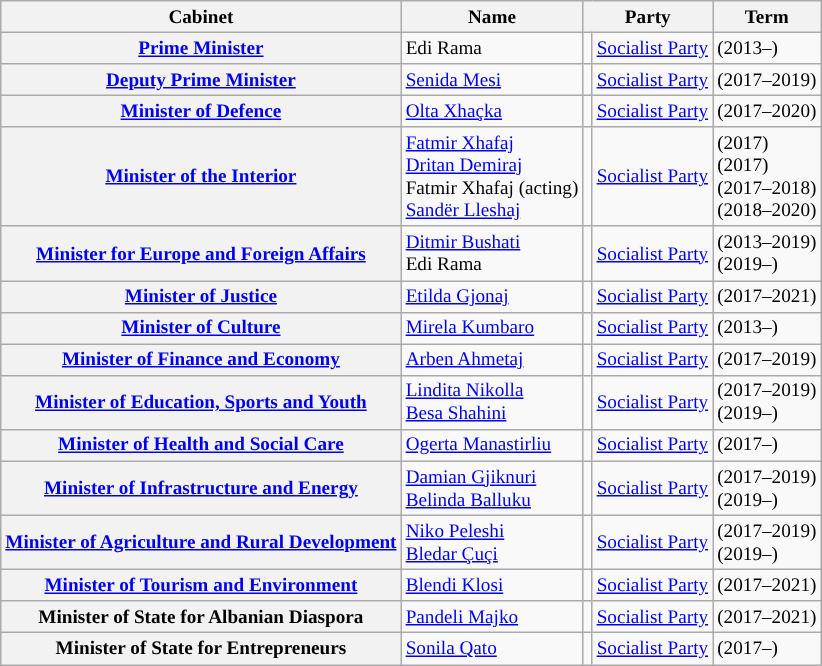<table class="wikitable" style="font-size: 80%;">
<tr>
<th>Cabinet</th>
<th>Name</th>
<th colspan=2>Party</th>
<th>Term</th>
</tr>
<tr>
<th><a href='#'>Prime Minister</a></th>
<td>Edi Rama</td>
<td></td>
<td><a href='#'>Socialist Party</a></td>
<td>(2013–)</td>
</tr>
<tr>
<th><a href='#'>Deputy Prime Minister</a></th>
<td><a href='#'>Senida Mesi</a></td>
<td></td>
<td><a href='#'>Socialist Party</a></td>
<td>(2017–2019)</td>
</tr>
<tr>
<th><a href='#'>Minister of Defence</a></th>
<td><a href='#'>Olta Xhaçka</a></td>
<td></td>
<td><a href='#'>Socialist Party</a></td>
<td>(2017–2020)</td>
</tr>
<tr>
<th><a href='#'>Minister of the Interior</a></th>
<td><a href='#'>Fatmir Xhafaj</a><br><a href='#'>Dritan Demiraj</a><br>Fatmir Xhafaj (acting)<br><a href='#'>Sandër Lleshaj</a></td>
<td></td>
<td><a href='#'>Socialist Party</a></td>
<td>(2017)<br>(2017)<br>(2017–2018)<br>(2018–2020)</td>
</tr>
<tr>
<th><a href='#'>Minister for Europe and Foreign Affairs</a></th>
<td><a href='#'>Ditmir Bushati</a><br>Edi Rama</td>
<td></td>
<td><a href='#'>Socialist Party</a></td>
<td>(2013–2019)<br>(2019–)</td>
</tr>
<tr>
<th><a href='#'>Minister of Justice</a></th>
<td><a href='#'>Etilda Gjonaj</a></td>
<td></td>
<td><a href='#'>Socialist Party</a></td>
<td>(2017–2021)</td>
</tr>
<tr>
<th><a href='#'>Minister of Culture</a></th>
<td><a href='#'>Mirela Kumbaro</a></td>
<td></td>
<td><a href='#'>Socialist Party</a></td>
<td>(2013–)</td>
</tr>
<tr>
<th><a href='#'>Minister of Finance and Economy</a></th>
<td><a href='#'>Arben Ahmetaj</a></td>
<td></td>
<td><a href='#'>Socialist Party</a></td>
<td>(2017–2019)</td>
</tr>
<tr>
<th><a href='#'>Minister of Education, Sports and Youth</a></th>
<td><a href='#'>Lindita Nikolla</a><br><a href='#'>Besa Shahini</a></td>
<td></td>
<td><a href='#'>Socialist Party</a></td>
<td>(2017–2019)<br>(2019–)</td>
</tr>
<tr>
<th><a href='#'>Minister of Health and Social Care</a></th>
<td><a href='#'>Ogerta Manastirliu</a></td>
<td></td>
<td><a href='#'>Socialist Party</a></td>
<td>(2017–)</td>
</tr>
<tr>
<th><a href='#'>Minister of Infrastructure and Energy</a></th>
<td><a href='#'>Damian Gjiknuri</a><br><a href='#'>Belinda Balluku</a></td>
<td></td>
<td><a href='#'>Socialist Party</a></td>
<td>(2017–2019)<br>(2019–)</td>
</tr>
<tr>
<th><a href='#'>Minister of Agriculture and Rural Development</a></th>
<td><a href='#'>Niko Peleshi</a><br><a href='#'>Bledar Çuçi</a></td>
<td></td>
<td><a href='#'>Socialist Party</a></td>
<td>(2017–2019)<br>(2019–)</td>
</tr>
<tr>
<th><a href='#'>Minister of Tourism and Environment</a></th>
<td><a href='#'>Blendi Klosi</a></td>
<td></td>
<td><a href='#'>Socialist Party</a></td>
<td>(2017–2021)</td>
</tr>
<tr>
<th>Minister of State for Albanian Diaspora</th>
<td><a href='#'>Pandeli Majko</a></td>
<td></td>
<td><a href='#'>Socialist Party</a></td>
<td>(2017–2021)</td>
</tr>
<tr>
<th>Minister of State for Entrepreneurs</th>
<td><a href='#'>Sonila Qato</a></td>
<td></td>
<td><a href='#'>Socialist Party</a></td>
<td>(2017–)</td>
</tr>
</table>
